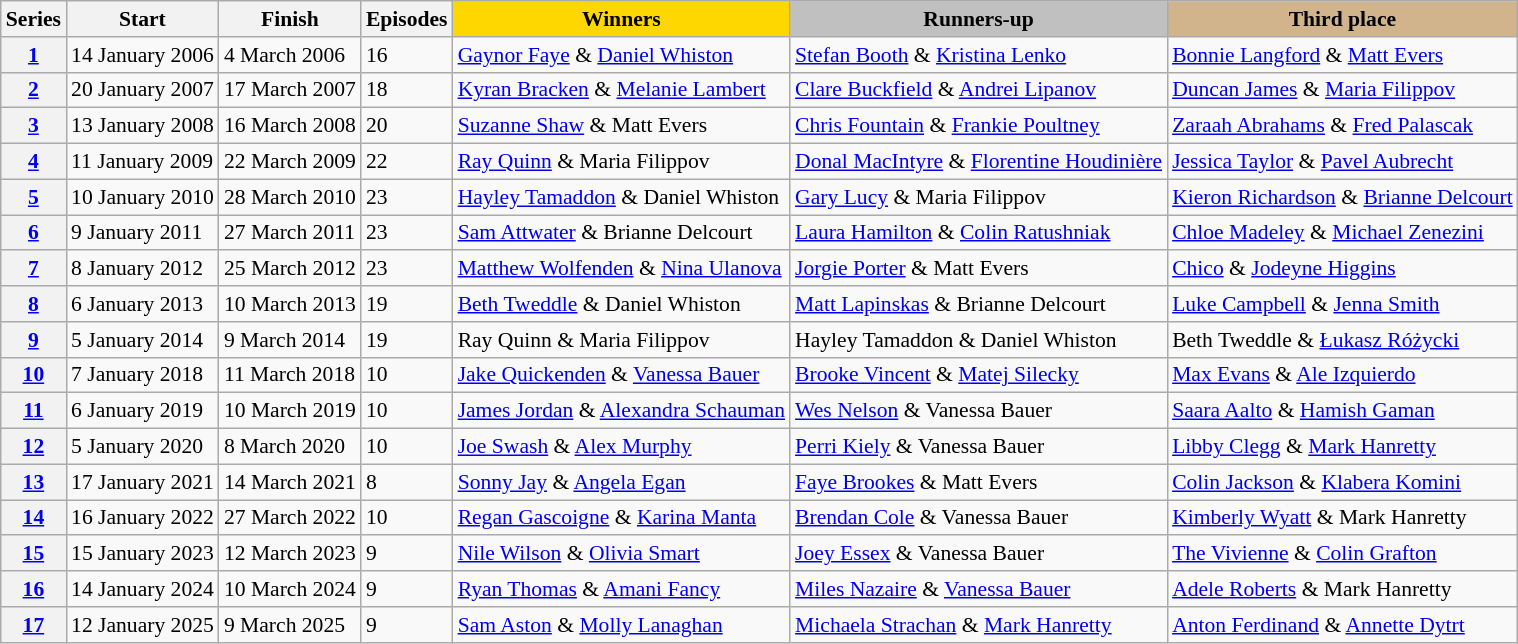<table class="wikitable unsorrtable;" style="text-align:left; font-size:90%">
<tr>
<th scope="col">Series</th>
<th scope="col">Start</th>
<th scope="col">Finish</th>
<th scope="col">Episodes</th>
<td scope="col" align="center" bgcolor="gold"><strong>Winners</strong></td>
<td scope="col" align="center" bgcolor="silver"><strong>Runners-up</strong></td>
<td scope="col" align="center" bgcolor="tan"><strong>Third place</strong></td>
</tr>
<tr>
<th scope="row"><a href='#'>1</a></th>
<td>14 January 2006</td>
<td>4 March 2006</td>
<td>16</td>
<td><a href='#'>Gaynor Faye</a> & <a href='#'>Daniel Whiston</a></td>
<td><a href='#'>Stefan Booth</a> & <a href='#'>Kristina Lenko</a></td>
<td><a href='#'>Bonnie Langford</a> & <a href='#'>Matt Evers</a></td>
</tr>
<tr>
<th scope="row"><a href='#'>2</a></th>
<td>20 January 2007</td>
<td>17 March 2007</td>
<td>18</td>
<td><a href='#'>Kyran Bracken</a> & <a href='#'>Melanie Lambert</a></td>
<td><a href='#'>Clare Buckfield</a> & <a href='#'>Andrei Lipanov</a></td>
<td><a href='#'>Duncan James</a> & <a href='#'>Maria Filippov</a></td>
</tr>
<tr>
<th scope="row"><a href='#'>3</a></th>
<td>13 January 2008</td>
<td>16 March 2008</td>
<td>20</td>
<td><a href='#'>Suzanne Shaw</a> & Matt Evers</td>
<td><a href='#'>Chris Fountain</a> & <a href='#'>Frankie Poultney</a></td>
<td><a href='#'>Zaraah Abrahams</a> & <a href='#'>Fred Palascak</a></td>
</tr>
<tr>
<th scope="row"><a href='#'>4</a></th>
<td>11 January 2009</td>
<td>22 March 2009</td>
<td>22</td>
<td><a href='#'>Ray Quinn</a> & Maria Filippov</td>
<td><a href='#'>Donal MacIntyre</a> & <a href='#'>Florentine Houdinière</a></td>
<td><a href='#'>Jessica Taylor</a> & <a href='#'>Pavel Aubrecht</a></td>
</tr>
<tr>
<th scope="row"><a href='#'>5</a></th>
<td>10 January 2010</td>
<td>28 March 2010</td>
<td>23</td>
<td><a href='#'>Hayley Tamaddon</a> & Daniel Whiston</td>
<td><a href='#'>Gary Lucy</a> & Maria Filippov</td>
<td><a href='#'>Kieron Richardson</a> & <a href='#'>Brianne Delcourt</a></td>
</tr>
<tr>
<th scope="row"><a href='#'>6</a></th>
<td>9 January 2011</td>
<td>27 March 2011</td>
<td>23</td>
<td><a href='#'>Sam Attwater</a> & Brianne Delcourt</td>
<td><a href='#'>Laura Hamilton</a> & <a href='#'>Colin Ratushniak</a></td>
<td><a href='#'>Chloe Madeley</a> & <a href='#'>Michael Zenezini</a></td>
</tr>
<tr>
<th scope="row"><a href='#'>7</a></th>
<td>8 January 2012</td>
<td>25 March 2012</td>
<td>23</td>
<td><a href='#'>Matthew Wolfenden</a> & <a href='#'>Nina Ulanova</a></td>
<td><a href='#'>Jorgie Porter</a> & Matt Evers</td>
<td><a href='#'>Chico</a> & <a href='#'>Jodeyne Higgins</a></td>
</tr>
<tr>
<th scope="row"><a href='#'>8</a></th>
<td>6 January 2013</td>
<td>10 March 2013</td>
<td>19</td>
<td><a href='#'>Beth Tweddle</a> & Daniel Whiston</td>
<td><a href='#'>Matt Lapinskas</a> & Brianne Delcourt</td>
<td><a href='#'>Luke Campbell</a> & <a href='#'>Jenna Smith</a></td>
</tr>
<tr>
<th scope="row"><a href='#'>9</a></th>
<td>5 January 2014</td>
<td>9 March 2014</td>
<td>19</td>
<td>Ray Quinn & Maria Filippov</td>
<td>Hayley Tamaddon & Daniel Whiston</td>
<td>Beth Tweddle & <a href='#'>Łukasz Różycki</a></td>
</tr>
<tr>
<th scope="row"><a href='#'>10</a></th>
<td>7 January 2018</td>
<td>11 March 2018</td>
<td>10</td>
<td><a href='#'>Jake Quickenden</a> & <a href='#'>Vanessa Bauer</a></td>
<td><a href='#'>Brooke Vincent</a> & <a href='#'>Matej Silecky</a></td>
<td><a href='#'>Max Evans</a> & <a href='#'>Ale Izquierdo</a></td>
</tr>
<tr>
<th scope="row"><a href='#'>11</a></th>
<td>6 January 2019</td>
<td>10 March 2019</td>
<td>10</td>
<td><a href='#'>James Jordan</a> & <a href='#'>Alexandra Schauman</a></td>
<td><a href='#'>Wes Nelson</a> & Vanessa Bauer</td>
<td><a href='#'>Saara Aalto</a> & <a href='#'>Hamish Gaman</a></td>
</tr>
<tr>
<th scope="row"><a href='#'>12</a></th>
<td>5 January 2020</td>
<td>8 March 2020</td>
<td>10</td>
<td><a href='#'>Joe Swash</a> & <a href='#'>Alex Murphy</a></td>
<td><a href='#'>Perri Kiely</a> & Vanessa Bauer</td>
<td><a href='#'>Libby Clegg</a> & <a href='#'>Mark Hanretty</a></td>
</tr>
<tr>
<th scope="row"><a href='#'>13</a></th>
<td>17 January 2021</td>
<td>14 March 2021</td>
<td>8</td>
<td><a href='#'>Sonny Jay</a> & <a href='#'>Angela Egan</a></td>
<td><a href='#'>Faye Brookes</a> & Matt Evers</td>
<td><a href='#'>Colin Jackson</a> & <a href='#'>Klabera Komini</a></td>
</tr>
<tr>
<th scope="row"><a href='#'>14</a></th>
<td>16 January 2022</td>
<td>27 March 2022</td>
<td>10</td>
<td><a href='#'>Regan Gascoigne</a> & <a href='#'>Karina Manta</a></td>
<td><a href='#'>Brendan Cole</a> & Vanessa Bauer</td>
<td><a href='#'>Kimberly Wyatt</a> & Mark Hanretty</td>
</tr>
<tr>
<th scope="row"><a href='#'>15</a></th>
<td>15 January 2023</td>
<td>12 March 2023</td>
<td>9</td>
<td><a href='#'>Nile Wilson</a> & <a href='#'>Olivia Smart</a></td>
<td><a href='#'>Joey Essex</a> & Vanessa Bauer</td>
<td><a href='#'>The Vivienne</a> & <a href='#'>Colin Grafton</a></td>
</tr>
<tr>
<th scope="row"><a href='#'>16</a></th>
<td>14 January 2024</td>
<td>10 March 2024</td>
<td>9</td>
<td><a href='#'>Ryan Thomas</a> & <a href='#'>Amani Fancy</a></td>
<td><a href='#'>Miles Nazaire</a> & <a href='#'>Vanessa Bauer</a></td>
<td><a href='#'>Adele Roberts</a> & Mark Hanretty</td>
</tr>
<tr>
<th scope="row"><a href='#'>17</a></th>
<td>12 January 2025</td>
<td>9 March 2025</td>
<td>9</td>
<td><a href='#'>Sam Aston</a> & <a href='#'>Molly Lanaghan</a></td>
<td><a href='#'>Michaela Strachan</a> & <a href='#'>Mark Hanretty</a></td>
<td><a href='#'>Anton Ferdinand</a> & <a href='#'>Annette Dytrt</a></td>
</tr>
</table>
